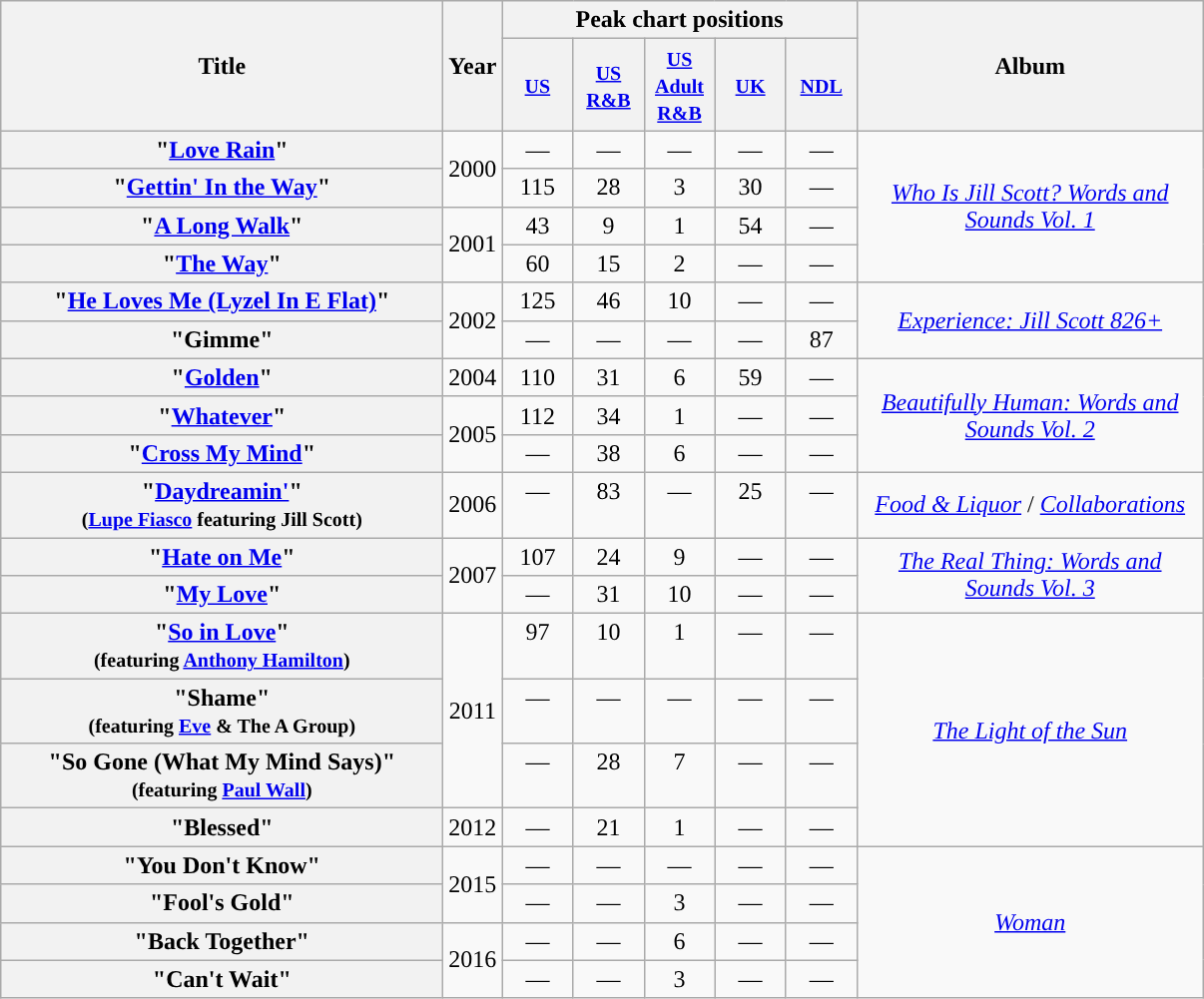<table class="wikitable plainrowheaders" style="text-align:center;" border="1">
<tr>
<th scope="col" rowspan="2" style="width:18em;">Title</th>
<th scope="col" rowspan="2">Year</th>
<th scope="col" colspan="5">Peak chart positions</th>
<th scope="col" rowspan="2" style="width:14em;">Album</th>
</tr>
<tr>
<th width="40"><small><a href='#'>US</a></small><br></th>
<th width="40"><small><a href='#'>US<br>R&B</a></small><br></th>
<th width="40"><small><a href='#'>US<br>Adult R&B</a></small><br></th>
<th width="40"><small><a href='#'>UK</a></small><br></th>
<th width="40"><small><a href='#'>NDL</a></small></th>
</tr>
<tr>
<th scope="row">"<a href='#'>Love Rain</a>"</th>
<td rowspan="2" style="text-align:center;">2000</td>
<td style="text-align:center; vertical-align:top;">—</td>
<td style="text-align:center; vertical-align:top;">—</td>
<td style="text-align:center; vertical-align:top;">—</td>
<td style="text-align:center; vertical-align:top;">—</td>
<td style="text-align:center; vertical-align:top;">—</td>
<td style="text-align:center;" rowspan="4"><em><a href='#'>Who Is Jill Scott? Words and Sounds Vol. 1</a></em></td>
</tr>
<tr>
<th scope="row">"<a href='#'>Gettin' In the Way</a>"</th>
<td style="text-align:center; vertical-align:top;">115</td>
<td style="text-align:center; vertical-align:top;">28</td>
<td style="text-align:center; vertical-align:top;">3</td>
<td style="text-align:center; vertical-align:top;">30</td>
<td style="text-align:center; vertical-align:top;">—</td>
</tr>
<tr>
<th scope="row">"<a href='#'>A Long Walk</a>"</th>
<td rowspan="2" style="text-align:center;">2001</td>
<td style="text-align:center; vertical-align:top;">43</td>
<td style="text-align:center; vertical-align:top;">9</td>
<td style="text-align:center; vertical-align:top;">1</td>
<td style="text-align:center; vertical-align:top;">54</td>
<td style="text-align:center; vertical-align:top;">—</td>
</tr>
<tr>
<th scope="row">"<a href='#'>The Way</a>"</th>
<td style="text-align:center; vertical-align:top;">60</td>
<td style="text-align:center; vertical-align:top;">15</td>
<td style="text-align:center; vertical-align:top;">2</td>
<td style="text-align:center; vertical-align:top;">—</td>
<td style="text-align:center; vertical-align:top;">—</td>
</tr>
<tr>
<th scope="row">"<a href='#'>He Loves Me (Lyzel In E Flat)</a>"</th>
<td rowspan="2" style="text-align:center;">2002</td>
<td style="text-align:center; vertical-align:top;">125</td>
<td style="text-align:center; vertical-align:top;">46</td>
<td style="text-align:center; vertical-align:top;">10</td>
<td style="text-align:center; vertical-align:top;">—</td>
<td style="text-align:center; vertical-align:top;">—</td>
<td style="text-align:center;" rowspan="2"><em><a href='#'>Experience: Jill Scott 826+</a></em></td>
</tr>
<tr style="vertical-align:top;">
<th scope="row">"Gimme"</th>
<td style="text-align:center; ">—</td>
<td style="text-align:center; ">—</td>
<td style="text-align:center; ">—</td>
<td style="text-align:center; ">—</td>
<td style="text-align:center; ">87</td>
</tr>
<tr>
<th scope="row">"<a href='#'>Golden</a>"</th>
<td style="text-align:center; vertical-align:top;">2004</td>
<td style="text-align:center; vertical-align:top;">110</td>
<td style="text-align:center; vertical-align:top;">31</td>
<td style="text-align:center; vertical-align:top;">6</td>
<td style="text-align:center; vertical-align:top;">59</td>
<td style="text-align:center; vertical-align:top;">—</td>
<td style="text-align:center;" rowspan="3"><em><a href='#'>Beautifully Human: Words and Sounds Vol. 2</a></em></td>
</tr>
<tr>
<th scope="row">"<a href='#'>Whatever</a>"</th>
<td rowspan="2" style="text-align:center;">2005</td>
<td style="text-align:center; vertical-align:top;">112</td>
<td style="text-align:center; vertical-align:top;">34</td>
<td style="text-align:center; vertical-align:top;">1</td>
<td style="text-align:center; vertical-align:top;">—</td>
<td style="text-align:center; vertical-align:top;">—</td>
</tr>
<tr style="vertical-align:top;">
<th scope="row">"<a href='#'>Cross My Mind</a>"</th>
<td style="text-align:center; ">—</td>
<td style="text-align:center; ">38</td>
<td style="text-align:center; ">6</td>
<td style="text-align:center; ">—</td>
<td style="text-align:center; ">—</td>
</tr>
<tr>
<th scope="row">"<a href='#'>Daydreamin'</a>" <br><small>(<a href='#'>Lupe Fiasco</a> featuring Jill Scott)</small></th>
<td style="text-align:center;">2006</td>
<td style="text-align:center; vertical-align:top;">—</td>
<td style="text-align:center; vertical-align:top;">83</td>
<td style="text-align:center; vertical-align:top;">—</td>
<td style="text-align:center; vertical-align:top;">25</td>
<td style="text-align:center; vertical-align:top;">—</td>
<td style="text-align:center;"><em><a href='#'>Food & Liquor</a></em> / <em><a href='#'>Collaborations</a></em></td>
</tr>
<tr>
<th scope="row">"<a href='#'>Hate on Me</a>"</th>
<td rowspan="2" style="text-align:center;">2007</td>
<td style="text-align:center; vertical-align:top;">107</td>
<td style="text-align:center; vertical-align:top;">24</td>
<td style="text-align:center; vertical-align:top;">9</td>
<td style="text-align:center; vertical-align:top;">—</td>
<td style="text-align:center; vertical-align:top;">—</td>
<td style="text-align:center;" rowspan="2"><em><a href='#'>The Real Thing: Words and Sounds Vol. 3</a></em></td>
</tr>
<tr>
<th scope="row">"<a href='#'>My Love</a>"</th>
<td style="text-align:center; vertical-align:top;">—</td>
<td style="text-align:center; vertical-align:top;">31</td>
<td style="text-align:center; vertical-align:top;">10</td>
<td style="text-align:center; vertical-align:top;">—</td>
<td style="text-align:center; vertical-align:top;">—</td>
</tr>
<tr>
<th scope="row">"<a href='#'>So in Love</a>" <br> <small>(featuring <a href='#'>Anthony Hamilton</a>)</small></th>
<td rowspan="3" style="text-align:center;">2011</td>
<td style="text-align:center; vertical-align:top;">97</td>
<td style="text-align:center; vertical-align:top;">10</td>
<td style="text-align:center; vertical-align:top;">1</td>
<td style="text-align:center; vertical-align:top;">—</td>
<td style="text-align:center; vertical-align:top;">—</td>
<td style="text-align:center;" rowspan="4"><em><a href='#'>The Light of the Sun</a></em></td>
</tr>
<tr>
<th scope="row">"Shame" <br><small>(featuring <a href='#'>Eve</a> & The A Group)</small></th>
<td style="text-align:center; vertical-align:top;">—</td>
<td style="text-align:center; vertical-align:top;">—</td>
<td style="text-align:center; vertical-align:top;">—</td>
<td style="text-align:center; vertical-align:top;">—</td>
<td style="text-align:center; vertical-align:top;">—</td>
</tr>
<tr>
<th scope="row">"So Gone (What My Mind Says)" <br><small>(featuring <a href='#'>Paul Wall</a>)</small></th>
<td style="text-align:center; vertical-align:top;">—</td>
<td style="text-align:center; vertical-align:top;">28</td>
<td style="text-align:center; vertical-align:top;">7</td>
<td style="text-align:center; vertical-align:top;">—</td>
<td style="text-align:center; vertical-align:top;">—</td>
</tr>
<tr>
<th scope="row">"Blessed"</th>
<td style="text-align:center;">2012</td>
<td style="text-align:center; vertical-align:top;">—</td>
<td style="text-align:center; vertical-align:top;">21</td>
<td style="text-align:center; vertical-align:top;">1</td>
<td style="text-align:center; vertical-align:top;">—</td>
<td style="text-align:center; vertical-align:top;">—</td>
</tr>
<tr>
<th scope="row">"You Don't Know"</th>
<td rowspan="2" style="text-align:center;">2015</td>
<td style="text-align:center; vertical-align:top;">—</td>
<td style="text-align:center; vertical-align:top;">—</td>
<td style="text-align:center; vertical-align:top;">—</td>
<td style="text-align:center; vertical-align:top;">—</td>
<td style="text-align:center; vertical-align:top;">—</td>
<td style="text-align:center;" rowspan="4"><em><a href='#'>Woman</a></em></td>
</tr>
<tr>
<th scope="row">"Fool's Gold"</th>
<td style="text-align:center; vertical-align:top;">—</td>
<td style="text-align:center; vertical-align:top;">—</td>
<td style="text-align:center; vertical-align:top;">3</td>
<td style="text-align:center; vertical-align:top;">—</td>
<td style="text-align:center; vertical-align:top;">—</td>
</tr>
<tr>
<th scope="row">"Back Together"</th>
<td rowspan="2" style="text-align:center;">2016</td>
<td style="text-align:center; vertical-align:top;">—</td>
<td style="text-align:center; vertical-align:top;">—</td>
<td style="text-align:center; vertical-align:top;">6</td>
<td style="text-align:center; vertical-align:top;">—</td>
<td style="text-align:center; vertical-align:top;">—</td>
</tr>
<tr>
<th scope="row">"Can't Wait"</th>
<td style="text-align:center; vertical-align:top;">—</td>
<td style="text-align:center; vertical-align:top;">—</td>
<td style="text-align:center; vertical-align:top;">3</td>
<td style="text-align:center; vertical-align:top;">—</td>
<td style="text-align:center; vertical-align:top;">—</td>
</tr>
</table>
